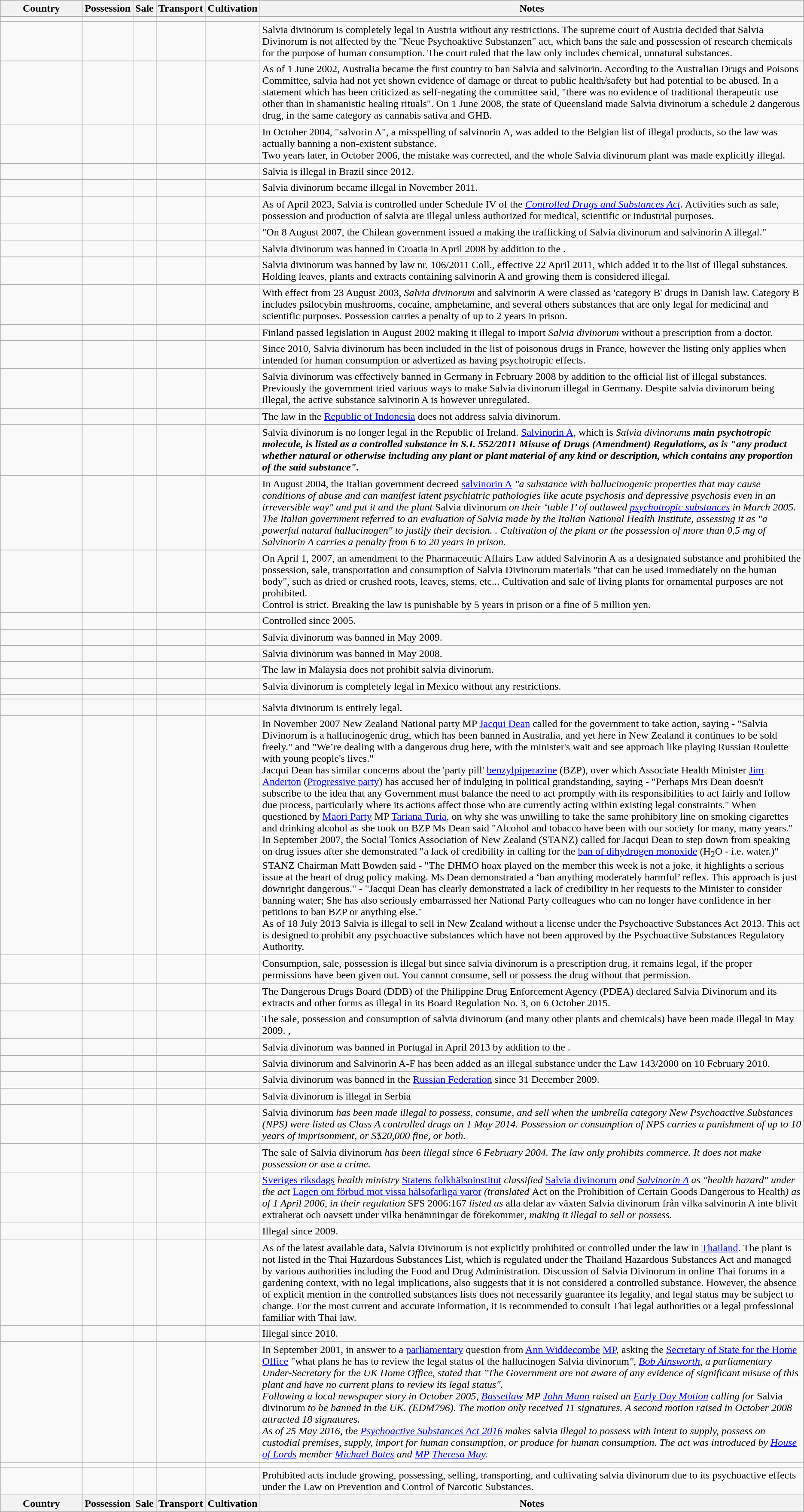<table class="wikitable sortable" style="text-align:left">
<tr>
<th style="width:120px;"><strong>Country</strong></th>
<th><strong>Possession</strong></th>
<th><strong>Sale</strong></th>
<th><strong>Transport</strong></th>
<th><strong>Cultivation</strong></th>
<th><strong>Notes</strong></th>
</tr>
<tr>
</tr>
<tr>
<td></td>
<td></td>
<td></td>
<td></td>
<td></td>
<td></td>
</tr>
<tr>
<td></td>
<td></td>
<td></td>
<td></td>
<td></td>
<td>Salvia divinorum is completely legal in Austria without any restrictions. The supreme court of Austria decided that Salvia Divinorum is not affected by the "Neue Psychoaktive Substanzen" act, which bans the sale and possession of research chemicals for the purpose of human consumption. The court ruled that the law only includes chemical, unnatural substances.</td>
</tr>
<tr>
<td></td>
<td></td>
<td></td>
<td></td>
<td></td>
<td>As of 1 June 2002, Australia became the first country to ban Salvia and salvinorin. According to the Australian Drugs and Poisons Committee, salvia had not yet shown evidence of damage or threat to public health/safety but had potential to be abused. In a statement which has been criticized as self-negating the committee said, "there was no evidence of traditional therapeutic use other than in shamanistic healing rituals". On 1 June 2008, the state of Queensland made Salvia divinorum a schedule 2 dangerous drug, in the same category as cannabis sativa and GHB.</td>
</tr>
<tr>
<td></td>
<td></td>
<td></td>
<td></td>
<td></td>
<td>In October 2004, "salvorin A", a misspelling of salvinorin A, was added to the Belgian list of illegal products, so the law was actually banning a non-existent substance.<br>Two years later, in October 2006, the mistake was corrected, and the whole Salvia divinorum plant was made explicitly illegal.</td>
</tr>
<tr>
<td></td>
<td></td>
<td></td>
<td></td>
<td></td>
<td>Salvia is illegal in Brazil since 2012.</td>
</tr>
<tr>
<td></td>
<td></td>
<td></td>
<td></td>
<td></td>
<td>Salvia divinorum became illegal in November 2011.</td>
</tr>
<tr>
<td></td>
<td></td>
<td></td>
<td></td>
<td></td>
<td>As of April 2023, Salvia is controlled under Schedule IV of the <em><a href='#'>Controlled Drugs and Substances Act</a></em>. Activities such as sale, possession and production of salvia are illegal unless authorized for medical, scientific or industrial purposes.</td>
</tr>
<tr>
<td></td>
<td></td>
<td></td>
<td></td>
<td></td>
<td>"On 8 August 2007, the Chilean government issued a  making the trafficking of Salvia divinorum and salvinorin A illegal."</td>
</tr>
<tr>
<td></td>
<td></td>
<td></td>
<td></td>
<td></td>
<td>Salvia divinorum was banned in Croatia in April 2008 by addition to the .</td>
</tr>
<tr>
<td></td>
<td></td>
<td></td>
<td></td>
<td></td>
<td>Salvia divinorum was banned by law nr. 106/2011 Coll., effective 22 April 2011, which added it to the list of illegal substances. Holding leaves, plants and extracts containing salvinorin A and growing them is considered illegal.</td>
</tr>
<tr>
<td></td>
<td></td>
<td></td>
<td></td>
<td></td>
<td>With effect from 23 August 2003, <em>Salvia divinorum</em> and salvinorin A were classed as 'category B' drugs in Danish law. Category B includes psilocybin mushrooms, cocaine, amphetamine, and several others substances that are only legal for medicinal and scientific purposes. Possession carries a penalty of up to 2 years in prison.</td>
</tr>
<tr>
<td></td>
<td></td>
<td></td>
<td></td>
<td></td>
<td>Finland passed legislation in August 2002 making it illegal to import <em>Salvia divinorum</em> without a prescription from a doctor.</td>
</tr>
<tr>
<td></td>
<td></td>
<td></td>
<td></td>
<td></td>
<td>Since 2010, Salvia divinorum has been included in the list of poisonous drugs in France, however the listing only applies when intended for human consumption or advertized as having psychotropic effects.</td>
</tr>
<tr>
<td></td>
<td></td>
<td></td>
<td></td>
<td></td>
<td>Salvia divinorum was effectively banned in Germany in February 2008 by addition to the official list of illegal substances. Previously the government tried various ways to make Salvia divinorum illegal in Germany. Despite salvia divinorum being illegal, the active substance salvinorin A is however unregulated.</td>
</tr>
<tr>
<td></td>
<td></td>
<td></td>
<td></td>
<td></td>
<td>The law in the <a href='#'>Republic of Indonesia</a> does not address salvia divinorum.</td>
</tr>
<tr>
<td></td>
<td></td>
<td></td>
<td></td>
<td></td>
<td>Salvia divinorum is no longer legal in the Republic of Ireland. <a href='#'>Salvinorin A</a>, which is <em>Salvia divinorum<strong>s main psychotropic molecule, is listed as a controlled substance in S.I. 552/2011 Misuse of Drugs (Amendment) Regulations, as is "any product whether natural or otherwise including any plant or plant material of any kind or description, which contains any proportion of the said substance".</td>
</tr>
<tr>
<td></td>
<td></td>
<td></td>
<td></td>
<td></td>
<td>In August 2004, the Italian government decreed </em><a href='#'>salvinorin A</a><em> "a substance with hallucinogenic properties that may cause conditions of abuse and can manifest latent psychiatric pathologies like acute psychosis and depressive psychosis even in an irreversible way" and put it and the plant </em>Salvia divinorum<em> on their ‘table I’ of outlawed <a href='#'>psychotropic substances</a> in March 2005. The Italian government referred to an evaluation of Salvia made by the Italian National Health Institute, assessing it as "a powerful natural hallucinogen" to justify their decision.  . Cultivation of the plant or the possession of more than 0,5 mg of Salvinorin A carries a penalty from 6 to 20 years in prison.</td>
</tr>
<tr>
<td></td>
<td></td>
<td></td>
<td></td>
<td></td>
<td>On April 1, 2007, an amendment to the Pharmaceutic Affairs Law added Salvinorin A as a designated substance and prohibited the possession, sale, transportation and consumption of Salvia Divinorum materials "that can be used immediately on the human body", such as dried or crushed roots, leaves, stems, etc... Cultivation and sale of living plants for ornamental purposes are not prohibited.<br>Control is strict. Breaking the law is punishable by 5 years in prison or a fine of 5 million yen.</td>
</tr>
<tr>
<td></td>
<td></td>
<td></td>
<td></td>
<td></td>
<td>Controlled since 2005.</td>
</tr>
<tr>
<td></td>
<td></td>
<td></td>
<td></td>
<td></td>
<td>Salvia divinorum was banned in May 2009.</td>
</tr>
<tr>
<td></td>
<td></td>
<td></td>
<td></td>
<td></td>
<td>Salvia divinorum was banned in May 2008.</td>
</tr>
<tr>
<td></td>
<td></td>
<td></td>
<td></td>
<td></td>
<td>The law in Malaysia does not prohibit salvia divinorum.</td>
</tr>
<tr>
<td></td>
<td></td>
<td></td>
<td></td>
<td></td>
<td>Salvia divinorum is completely legal in Mexico without any restrictions.</td>
</tr>
<tr>
<td></td>
<td></td>
<td></td>
<td></td>
<td></td>
<td></td>
</tr>
<tr>
<td></td>
<td></td>
<td></td>
<td></td>
<td></td>
<td>Salvia divinorum is entirely legal.</td>
</tr>
<tr>
<td></td>
<td></td>
<td></td>
<td></td>
<td></td>
<td>In November 2007 New Zealand National party MP <a href='#'>Jacqui Dean</a> called for the government to take action, saying - "Salvia Divinorum is a hallucinogenic drug, which has been banned in Australia, and yet here in New Zealand it continues to be sold freely." and "We’re dealing with a dangerous drug here, with the minister's wait and see approach like playing Russian Roulette with young people's lives."<br>Jacqui Dean has similar concerns about the 'party pill' <a href='#'>benzylpiperazine</a> (BZP), over which Associate Health Minister <a href='#'>Jim Anderton</a> (<a href='#'>Progressive party</a>) has accused her of indulging in political grandstanding, saying - "Perhaps Mrs Dean doesn't subscribe to the idea that any Government must balance the need to act promptly with its responsibilities to act fairly and follow due process, particularly where its actions affect those who are currently acting within existing legal constraints."
When questioned by <a href='#'>Māori Party</a> MP <a href='#'>Tariana Turia</a>, on why she was unwilling to take the same prohibitory line on smoking cigarettes and drinking alcohol as she took on BZP Ms Dean said "Alcohol and tobacco have been with our society for many, many years."
In September 2007, the Social Tonics Association of New Zealand (STANZ) called for Jacqui Dean to step down from speaking on drug issues after she demonstrated "a lack of credibility in calling for the <a href='#'>ban of dihydrogen monoxide</a> (H<sub>2</sub>O - i.e. water.)" STANZ Chairman Matt Bowden said - "The DHMO hoax played on the member this week is not a joke, it highlights a serious issue at the heart of drug policy making. Ms Dean demonstrated a ‘ban anything moderately harmful’ reflex. This approach is just downright dangerous." - "Jacqui Dean has clearly demonstrated a lack of credibility in her requests to the Minister to consider banning water; She has also seriously embarrassed her National Party colleagues who can no longer have confidence in her petitions to ban BZP or anything else."<br>As of 18 July 2013 Salvia is illegal to sell in New Zealand without a license under the Psychoactive Substances Act 2013. This act is designed to prohibit any psychoactive substances which have not been approved by the Psychoactive Substances Regulatory Authority.</td>
</tr>
<tr>
<td></td>
<td></td>
<td></td>
<td></td>
<td></td>
<td>Consumption, sale, possession is illegal but since salvia divinorum is a prescription drug, it remains legal, if the proper permissions have been given out. You cannot consume, sell or possess the drug without that permission.</td>
</tr>
<tr>
<td></td>
<td></td>
<td></td>
<td></td>
<td></td>
<td>The Dangerous Drugs Board (DDB) of the Philippine Drug Enforcement Agency (PDEA) declared Salvia Divinorum and its extracts and other forms as illegal in its Board Regulation No. 3, on 6 October 2015.  </td>
</tr>
<tr>
<td></td>
<td></td>
<td></td>
<td></td>
<td></td>
<td>The sale, possession and consumption of salvia divinorum (and many other plants and chemicals) have been made illegal in May 2009. ,</td>
</tr>
<tr>
<td></td>
<td></td>
<td></td>
<td></td>
<td></td>
<td>Salvia divinorum was banned in Portugal in April 2013 by addition to the .</td>
</tr>
<tr>
<td></td>
<td></td>
<td></td>
<td></td>
<td></td>
<td>Salvia divinorum and Salvinorin A-F has been added as an illegal substance under the Law 143/2000 on 10 February 2010.</td>
</tr>
<tr>
<td></td>
<td></td>
<td></td>
<td></td>
<td></td>
<td>Salvia divinorum was banned in the <a href='#'>Russian Federation</a> since 31 December 2009.</td>
</tr>
<tr>
<td></td>
<td></td>
<td></td>
<td></td>
<td></td>
<td>Salvia divinorum is illegal in Serbia</td>
</tr>
<tr>
<td></td>
<td></td>
<td></td>
<td></td>
<td></td>
<td></em>Salvia divinorum<em> has been made illegal to possess, consume, and sell when the umbrella category New Psychoactive Substances (NPS) were listed as Class A controlled drugs on 1 May 2014. Possession or consumption of NPS carries a punishment of up to 10 years of imprisonment, or S$20,000 fine, or both.</td>
</tr>
<tr>
<td></td>
<td></td>
<td></td>
<td></td>
<td></td>
<td>The sale of </em>Salvia divinorum<em> has been illegal since 6 February 2004. The law only prohibits commerce. It does not make possession or use a crime.</td>
</tr>
<tr>
<td></td>
<td></td>
<td></td>
<td></td>
<td></td>
<td><a href='#'></em>Sveriges riksdags<em></a> health ministry <a href='#'></em>Statens folkhälsoinstitut<em></a> classified </em><a href='#'>Salvia divinorum</a><em> and <a href='#'>Salvinorin A</a> as "health hazard" under the act <a href='#'></em>Lagen om förbud mot vissa hälsofarliga varor<em></a> (translated </em>Act on the Prohibition of Certain Goods Dangerous to Health<em>) as of 1 April 2006,  in their regulation </em>SFS 2006:167<em> listed as </em>alla delar av växten Salvia divinorum från vilka salvinorin A inte blivit extraherat och oavsett under vilka benämningar de förekommer<em>, making it illegal to sell or possess.</td>
</tr>
<tr>
<td></td>
<td></td>
<td></td>
<td></td>
<td></td>
<td>Illegal since 2009.</td>
</tr>
<tr>
<td></td>
<td></td>
<td></td>
<td></td>
<td></td>
<td>As of the latest available data, Salvia Divinorum is not explicitly prohibited or controlled under the law in <a href='#'>Thailand</a>. The plant is not listed in the Thai Hazardous Substances List, which is regulated under the Thailand Hazardous Substances Act and managed by various authorities including the Food and Drug Administration. Discussion of Salvia Divinorum in online Thai forums in a gardening context, with no legal implications, also suggests that it is not considered a controlled substance. However, the absence of explicit mention in the controlled substances lists does not necessarily guarantee its legality, and legal status may be subject to change. For the most current and accurate information, it is recommended to consult Thai legal authorities or a legal professional familiar with Thai law.</td>
</tr>
<tr>
<td></td>
<td></td>
<td></td>
<td></td>
<td></td>
<td>Illegal since 2010.</td>
</tr>
<tr>
<td></td>
<td></td>
<td></td>
<td></td>
<td></td>
<td>In September 2001, in answer to a <a href='#'>parliamentary</a> question from <a href='#'>Ann Widdecombe</a> <a href='#'>MP</a>, asking the <a href='#'>Secretary of State for the Home Office</a> "what plans he has to review the legal status of the hallucinogen </em>Salvia divinorum<em>", <a href='#'>Bob Ainsworth</a>, a parliamentary Under-Secretary for the UK Home Office, stated that "The Government are not aware of any evidence of significant misuse of this plant and have no current plans to review its legal status".<br>Following a local newspaper story in October 2005, <a href='#'>Bassetlaw</a> MP <a href='#'>John Mann</a> raised an <a href='#'>Early Day Motion</a> calling for </em>Salvia divinorum<em> to be banned in the UK. (EDM796). The motion only received 11 signatures. A second motion raised in October 2008 attracted 18 signatures.<br>As of 25 May 2016, the <a href='#'>Psychoactive Substances Act 2016</a> makes </em>salvia<em> illegal to possess with intent to supply, possess on custodial premises, supply, import for human consumption, or produce for human consumption. The act was introduced by <a href='#'>House of Lords</a> member <a href='#'>Michael Bates</a> and <a href='#'>MP</a> <a href='#'>Theresa May</a>.</td>
</tr>
<tr>
<td></td>
<td></td>
<td></td>
<td></td>
<td></td>
<td></td>
</tr>
<tr>
<td></td>
<td></td>
<td></td>
<td></td>
<td></td>
<td>Prohibited acts include growing, possessing, selling, transporting, and cultivating salvia divinorum due to its psychoactive effects under the Law on Prevention and Control of Narcotic Substances.</td>
</tr>
<tr>
<th></strong>Country<strong></th>
<th></strong>Possession<strong></th>
<th></strong>Sale<strong></th>
<th></strong>Transport<strong></th>
<th></strong>Cultivation<strong></th>
<th></strong>Notes<strong></th>
</tr>
</table>
